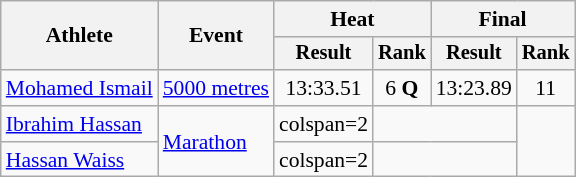<table class="wikitable" style="font-size:90%">
<tr>
<th rowspan="2">Athlete</th>
<th rowspan="2">Event</th>
<th colspan="2">Heat</th>
<th colspan="2">Final</th>
</tr>
<tr style="font-size:95%">
<th>Result</th>
<th>Rank</th>
<th>Result</th>
<th>Rank</th>
</tr>
<tr align=center>
<td align=left><a href='#'>Mohamed Ismail</a></td>
<td align=left><a href='#'>5000 metres</a></td>
<td>13:33.51</td>
<td>6 <strong>Q</strong></td>
<td>13:23.89</td>
<td>11</td>
</tr>
<tr align=center>
<td align=left><a href='#'>Ibrahim Hassan</a></td>
<td align=left rowspan=2><a href='#'>Marathon</a></td>
<td>colspan=2</td>
<td colspan=2></td>
</tr>
<tr align=center>
<td align=left><a href='#'>Hassan Waiss</a></td>
<td>colspan=2</td>
<td colspan=2></td>
</tr>
</table>
